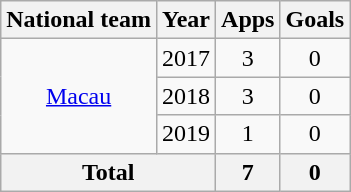<table class="wikitable" style="text-align:center">
<tr>
<th>National team</th>
<th>Year</th>
<th>Apps</th>
<th>Goals</th>
</tr>
<tr>
<td rowspan="3"><a href='#'>Macau</a></td>
<td>2017</td>
<td>3</td>
<td>0</td>
</tr>
<tr>
<td>2018</td>
<td>3</td>
<td>0</td>
</tr>
<tr>
<td>2019</td>
<td>1</td>
<td>0</td>
</tr>
<tr>
<th colspan=2>Total</th>
<th>7</th>
<th>0</th>
</tr>
</table>
